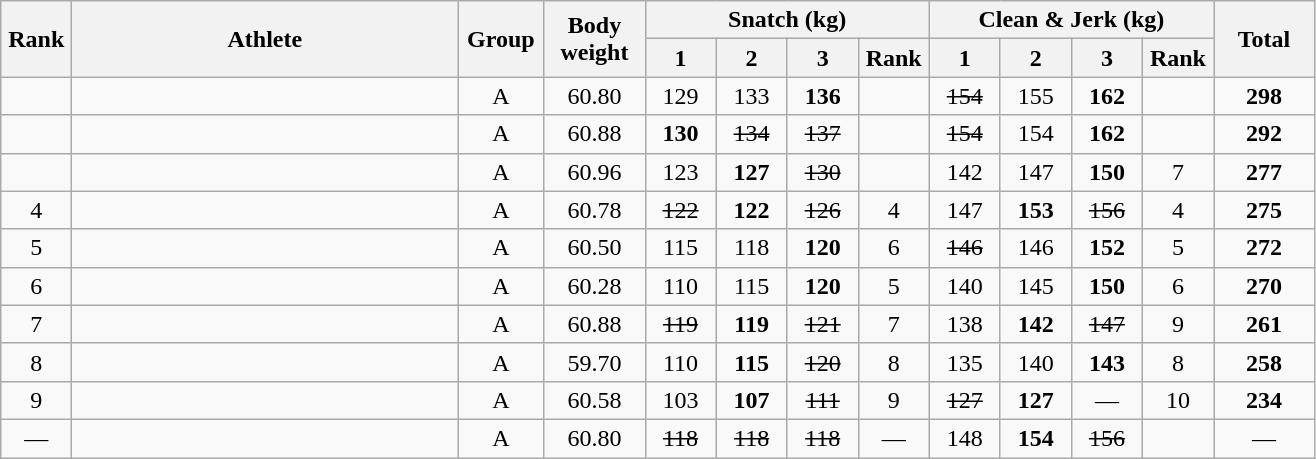<table class = "wikitable" style="text-align:center;">
<tr>
<th rowspan=2 width=40>Rank</th>
<th rowspan=2 width=250>Athlete</th>
<th rowspan=2 width=50>Group</th>
<th rowspan=2 width=60>Body weight</th>
<th colspan=4>Snatch (kg)</th>
<th colspan=4>Clean & Jerk (kg)</th>
<th rowspan=2 width=60>Total</th>
</tr>
<tr>
<th width=40>1</th>
<th width=40>2</th>
<th width=40>3</th>
<th width=40>Rank</th>
<th width=40>1</th>
<th width=40>2</th>
<th width=40>3</th>
<th width=40>Rank</th>
</tr>
<tr>
<td></td>
<td align=left></td>
<td>A</td>
<td>60.80</td>
<td>129</td>
<td>133</td>
<td><strong>136</strong></td>
<td></td>
<td><s>154</s></td>
<td>155</td>
<td><strong>162</strong></td>
<td></td>
<td><strong>298</strong></td>
</tr>
<tr>
<td></td>
<td align=left></td>
<td>A</td>
<td>60.88</td>
<td><strong>130</strong></td>
<td><s>134</s></td>
<td><s>137</s></td>
<td></td>
<td><s>154</s></td>
<td>154</td>
<td><strong>162</strong></td>
<td></td>
<td><strong>292</strong></td>
</tr>
<tr>
<td></td>
<td align=left></td>
<td>A</td>
<td>60.96</td>
<td>123</td>
<td><strong>127</strong></td>
<td><s>130</s></td>
<td></td>
<td>142</td>
<td>147</td>
<td><strong>150</strong></td>
<td>7</td>
<td><strong>277</strong></td>
</tr>
<tr>
<td>4</td>
<td align=left></td>
<td>A</td>
<td>60.78</td>
<td><s>122</s></td>
<td><strong>122</strong></td>
<td><s>126</s></td>
<td>4</td>
<td>147</td>
<td><strong>153</strong></td>
<td><s>156</s></td>
<td>4</td>
<td><strong>275</strong></td>
</tr>
<tr>
<td>5</td>
<td align=left></td>
<td>A</td>
<td>60.50</td>
<td>115</td>
<td>118</td>
<td><strong>120</strong></td>
<td>6</td>
<td><s>146</s></td>
<td>146</td>
<td><strong>152</strong></td>
<td>5</td>
<td><strong>272</strong></td>
</tr>
<tr>
<td>6</td>
<td align=left></td>
<td>A</td>
<td>60.28</td>
<td>110</td>
<td>115</td>
<td><strong>120</strong></td>
<td>5</td>
<td>140</td>
<td>145</td>
<td><strong>150</strong></td>
<td>6</td>
<td><strong>270</strong></td>
</tr>
<tr>
<td>7</td>
<td align=left></td>
<td>A</td>
<td>60.88</td>
<td><s>119</s></td>
<td><strong>119</strong></td>
<td><s>121</s></td>
<td>7</td>
<td>138</td>
<td><strong>142</strong></td>
<td><s>147</s></td>
<td>9</td>
<td><strong>261</strong></td>
</tr>
<tr>
<td>8</td>
<td align=left></td>
<td>A</td>
<td>59.70</td>
<td>110</td>
<td><strong>115</strong></td>
<td><s>120</s></td>
<td>8</td>
<td>135</td>
<td>140</td>
<td><strong>143</strong></td>
<td>8</td>
<td><strong>258</strong></td>
</tr>
<tr>
<td>9</td>
<td align=left></td>
<td>A</td>
<td>60.58</td>
<td>103</td>
<td><strong>107</strong></td>
<td><s>111</s></td>
<td>9</td>
<td><s>127</s></td>
<td><strong>127</strong></td>
<td>—</td>
<td>10</td>
<td><strong>234</strong></td>
</tr>
<tr>
<td>—</td>
<td align=left></td>
<td>A</td>
<td>60.80</td>
<td><s>118</s></td>
<td><s>118</s></td>
<td><s>118</s></td>
<td>—</td>
<td>148</td>
<td><strong>154</strong></td>
<td><s>156</s></td>
<td></td>
<td>—</td>
</tr>
</table>
